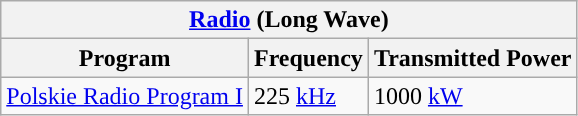<table class="wikitable" style="width; 350px;">
<tr>
<th colspan="4" align="center'"><a href='#'>Radio</a> (Long Wave)</th>
</tr>
<tr>
<th>Program</th>
<th>Frequency</th>
<th>Transmitted Power</th>
</tr>
<tr>
<td><a href='#'>Polskie Radio Program I</a></td>
<td>225 <a href='#'>kHz</a></td>
<td>1000 <a href='#'>kW</a></td>
</tr>
</table>
